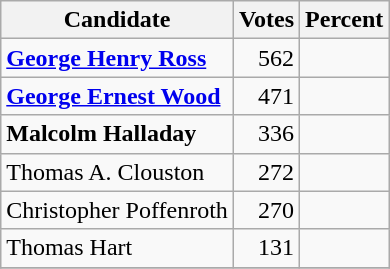<table class="wikitable">
<tr>
<th>Candidate</th>
<th>Votes</th>
<th>Percent</th>
</tr>
<tr>
<td style="font-weight:bold;"><a href='#'>George Henry Ross</a></td>
<td style="text-align:right;">562</td>
<td style="text-align:right;"></td>
</tr>
<tr>
<td style="font-weight:bold;"><a href='#'>George Ernest Wood</a></td>
<td style="text-align:right;">471</td>
<td style="text-align:right;"></td>
</tr>
<tr>
<td style="font-weight:bold;">Malcolm Halladay</td>
<td style="text-align:right;">336</td>
<td style="text-align:right;"></td>
</tr>
<tr>
<td>Thomas A. Clouston</td>
<td style="text-align:right;">272</td>
<td style="text-align:right;"></td>
</tr>
<tr>
<td>Christopher Poffenroth</td>
<td style="text-align:right;">270</td>
<td style="text-align:right;"></td>
</tr>
<tr>
<td>Thomas Hart</td>
<td style="text-align:right;">131</td>
<td style="text-align:right;"></td>
</tr>
<tr>
</tr>
</table>
